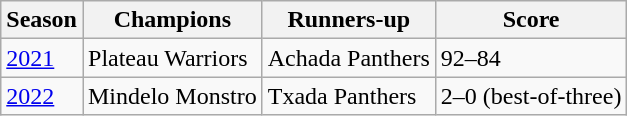<table class="wikitable">
<tr>
<th>Season</th>
<th>Champions</th>
<th>Runners-up</th>
<th>Score</th>
</tr>
<tr>
<td><a href='#'>2021</a></td>
<td>Plateau Warriors</td>
<td>Achada Panthers</td>
<td>92–84</td>
</tr>
<tr>
<td><a href='#'>2022</a></td>
<td>Mindelo Monstro</td>
<td>Txada Panthers</td>
<td>2–0 (best-of-three)</td>
</tr>
</table>
